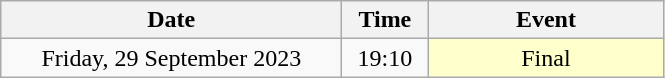<table class = "wikitable" style="text-align:center;">
<tr>
<th width=220>Date</th>
<th width=50>Time</th>
<th width=150>Event</th>
</tr>
<tr>
<td>Friday, 29 September 2023</td>
<td>19:10</td>
<td bgcolor=ffffcc>Final</td>
</tr>
</table>
